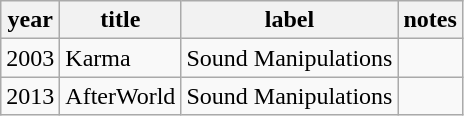<table class="wikitable">
<tr>
<th>year</th>
<th>title</th>
<th>label</th>
<th>notes</th>
</tr>
<tr>
<td>2003</td>
<td>Karma</td>
<td>Sound Manipulations</td>
<td></td>
</tr>
<tr>
<td>2013</td>
<td>AfterWorld</td>
<td>Sound Manipulations</td>
<td></td>
</tr>
</table>
